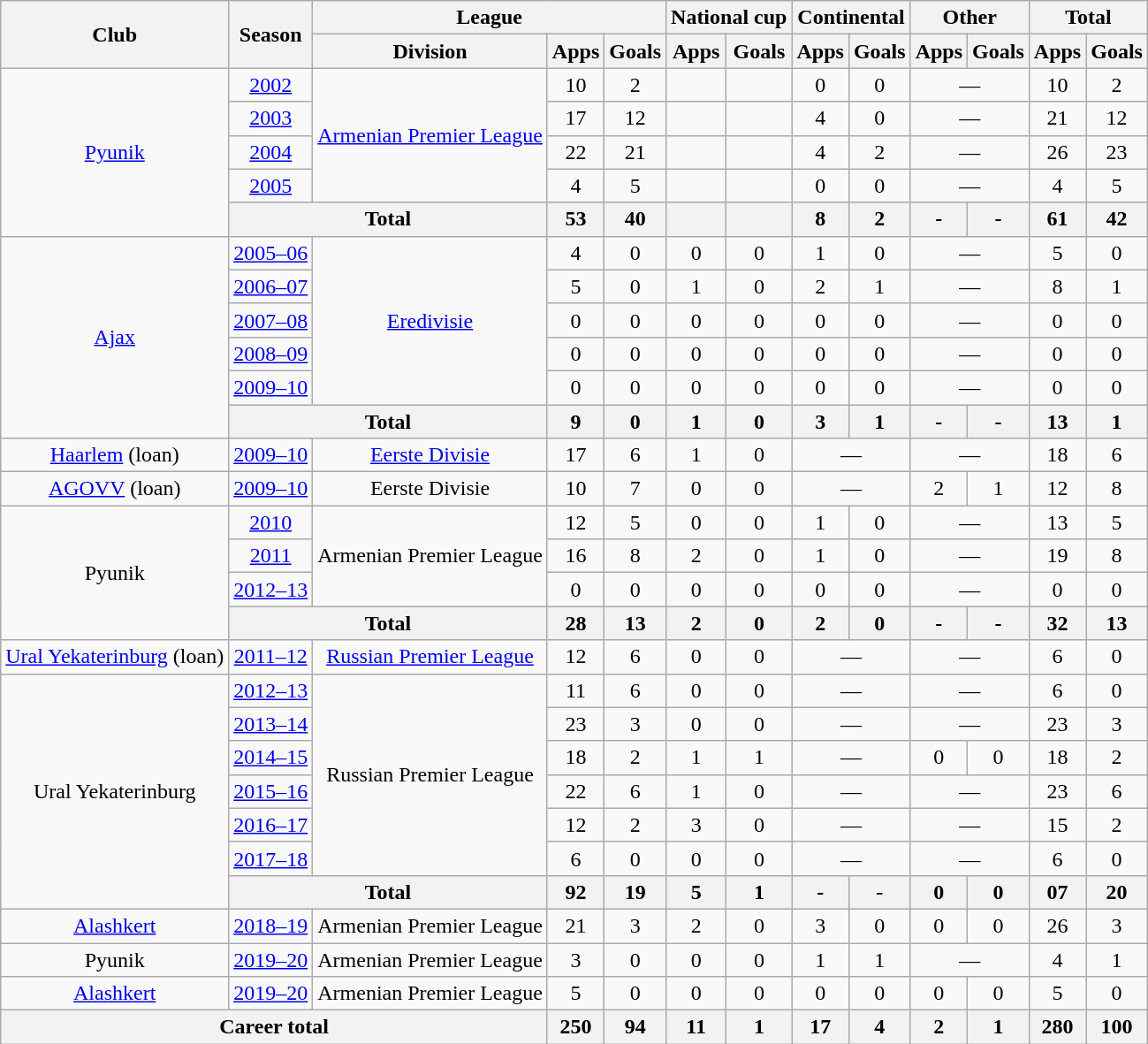<table class="wikitable" style="text-align:center">
<tr>
<th rowspan="2">Club</th>
<th rowspan="2">Season</th>
<th colspan="3">League</th>
<th colspan="2">National cup</th>
<th colspan="2">Continental</th>
<th colspan="2">Other</th>
<th colspan="2">Total</th>
</tr>
<tr>
<th>Division</th>
<th>Apps</th>
<th>Goals</th>
<th>Apps</th>
<th>Goals</th>
<th>Apps</th>
<th>Goals</th>
<th>Apps</th>
<th>Goals</th>
<th>Apps</th>
<th>Goals</th>
</tr>
<tr>
<td rowspan="5"><a href='#'>Pyunik</a></td>
<td><a href='#'>2002</a></td>
<td rowspan="4"><a href='#'>Armenian Premier League</a></td>
<td>10</td>
<td>2</td>
<td></td>
<td></td>
<td>0</td>
<td>0</td>
<td colspan="2">—</td>
<td>10</td>
<td>2</td>
</tr>
<tr>
<td><a href='#'>2003</a></td>
<td>17</td>
<td>12</td>
<td></td>
<td></td>
<td>4</td>
<td>0</td>
<td colspan="2">—</td>
<td>21</td>
<td>12</td>
</tr>
<tr>
<td><a href='#'>2004</a></td>
<td>22</td>
<td>21</td>
<td></td>
<td></td>
<td>4</td>
<td>2</td>
<td colspan="2">—</td>
<td>26</td>
<td>23</td>
</tr>
<tr>
<td><a href='#'>2005</a></td>
<td>4</td>
<td>5</td>
<td></td>
<td></td>
<td>0</td>
<td>0</td>
<td colspan="2">—</td>
<td>4</td>
<td>5</td>
</tr>
<tr>
<th colspan="2">Total</th>
<th>53</th>
<th>40</th>
<th></th>
<th></th>
<th>8</th>
<th>2</th>
<th>-</th>
<th>-</th>
<th>61</th>
<th>42</th>
</tr>
<tr>
<td rowspan="6"><a href='#'>Ajax</a></td>
<td><a href='#'>2005–06</a></td>
<td rowspan="5"><a href='#'>Eredivisie</a></td>
<td>4</td>
<td>0</td>
<td>0</td>
<td>0</td>
<td>1</td>
<td>0</td>
<td colspan="2">—</td>
<td>5</td>
<td>0</td>
</tr>
<tr>
<td><a href='#'>2006–07</a></td>
<td>5</td>
<td>0</td>
<td>1</td>
<td>0</td>
<td>2</td>
<td>1</td>
<td colspan="2">—</td>
<td>8</td>
<td>1</td>
</tr>
<tr>
<td><a href='#'>2007–08</a></td>
<td>0</td>
<td>0</td>
<td>0</td>
<td>0</td>
<td>0</td>
<td>0</td>
<td colspan="2">—</td>
<td>0</td>
<td>0</td>
</tr>
<tr>
<td><a href='#'>2008–09</a></td>
<td>0</td>
<td>0</td>
<td>0</td>
<td>0</td>
<td>0</td>
<td>0</td>
<td colspan="2">—</td>
<td>0</td>
<td>0</td>
</tr>
<tr>
<td><a href='#'>2009–10</a></td>
<td>0</td>
<td>0</td>
<td>0</td>
<td>0</td>
<td>0</td>
<td>0</td>
<td colspan="2">—</td>
<td>0</td>
<td>0</td>
</tr>
<tr>
<th colspan="2">Total</th>
<th>9</th>
<th>0</th>
<th>1</th>
<th>0</th>
<th>3</th>
<th>1</th>
<th>-</th>
<th>-</th>
<th>13</th>
<th>1</th>
</tr>
<tr>
<td><a href='#'>Haarlem</a> (loan)</td>
<td><a href='#'>2009–10</a></td>
<td><a href='#'>Eerste Divisie</a></td>
<td>17</td>
<td>6</td>
<td>1</td>
<td>0</td>
<td colspan="2">—</td>
<td colspan="2">—</td>
<td>18</td>
<td>6</td>
</tr>
<tr>
<td><a href='#'>AGOVV</a> (loan)</td>
<td><a href='#'>2009–10</a></td>
<td>Eerste Divisie</td>
<td>10</td>
<td>7</td>
<td>0</td>
<td>0</td>
<td colspan="2">—</td>
<td>2</td>
<td>1</td>
<td>12</td>
<td>8</td>
</tr>
<tr>
<td rowspan="4">Pyunik</td>
<td><a href='#'>2010</a></td>
<td rowspan="3">Armenian Premier League</td>
<td>12</td>
<td>5</td>
<td>0</td>
<td>0</td>
<td>1</td>
<td>0</td>
<td colspan="2">—</td>
<td>13</td>
<td>5</td>
</tr>
<tr>
<td><a href='#'>2011</a></td>
<td>16</td>
<td>8</td>
<td>2</td>
<td>0</td>
<td>1</td>
<td>0</td>
<td colspan="2">—</td>
<td>19</td>
<td>8</td>
</tr>
<tr>
<td><a href='#'>2012–13</a></td>
<td>0</td>
<td>0</td>
<td>0</td>
<td>0</td>
<td>0</td>
<td>0</td>
<td colspan="2">—</td>
<td>0</td>
<td>0</td>
</tr>
<tr>
<th colspan="2">Total</th>
<th>28</th>
<th>13</th>
<th>2</th>
<th>0</th>
<th>2</th>
<th>0</th>
<th>-</th>
<th>-</th>
<th>32</th>
<th>13</th>
</tr>
<tr>
<td><a href='#'>Ural Yekaterinburg</a> (loan)</td>
<td><a href='#'>2011–12</a></td>
<td><a href='#'>Russian Premier League</a></td>
<td>12</td>
<td>6</td>
<td>0</td>
<td>0</td>
<td colspan="2">—</td>
<td colspan="2">—</td>
<td>6</td>
<td>0</td>
</tr>
<tr>
<td rowspan="7">Ural Yekaterinburg</td>
<td><a href='#'>2012–13</a></td>
<td rowspan="6">Russian Premier League</td>
<td>11</td>
<td>6</td>
<td>0</td>
<td>0</td>
<td colspan="2">—</td>
<td colspan="2">—</td>
<td>6</td>
<td>0</td>
</tr>
<tr>
<td><a href='#'>2013–14</a></td>
<td>23</td>
<td>3</td>
<td>0</td>
<td>0</td>
<td colspan="2">—</td>
<td colspan="2">—</td>
<td>23</td>
<td>3</td>
</tr>
<tr>
<td><a href='#'>2014–15</a></td>
<td>18</td>
<td>2</td>
<td>1</td>
<td>1</td>
<td colspan="2">—</td>
<td>0</td>
<td>0</td>
<td>18</td>
<td>2</td>
</tr>
<tr>
<td><a href='#'>2015–16</a></td>
<td>22</td>
<td>6</td>
<td>1</td>
<td>0</td>
<td colspan="2">—</td>
<td colspan="2">—</td>
<td>23</td>
<td>6</td>
</tr>
<tr>
<td><a href='#'>2016–17</a></td>
<td>12</td>
<td>2</td>
<td>3</td>
<td>0</td>
<td colspan="2">—</td>
<td colspan="2">—</td>
<td>15</td>
<td>2</td>
</tr>
<tr>
<td><a href='#'>2017–18</a></td>
<td>6</td>
<td>0</td>
<td>0</td>
<td>0</td>
<td colspan="2">—</td>
<td colspan="2">—</td>
<td>6</td>
<td>0</td>
</tr>
<tr>
<th colspan="2">Total</th>
<th>92</th>
<th>19</th>
<th>5</th>
<th>1</th>
<th>-</th>
<th>-</th>
<th>0</th>
<th>0</th>
<th>07</th>
<th>20</th>
</tr>
<tr>
<td><a href='#'>Alashkert</a></td>
<td><a href='#'>2018–19</a></td>
<td>Armenian Premier League</td>
<td>21</td>
<td>3</td>
<td>2</td>
<td>0</td>
<td>3</td>
<td>0</td>
<td>0</td>
<td>0</td>
<td>26</td>
<td>3</td>
</tr>
<tr>
<td>Pyunik</td>
<td><a href='#'>2019–20</a></td>
<td>Armenian Premier League</td>
<td>3</td>
<td>0</td>
<td>0</td>
<td>0</td>
<td>1</td>
<td>1</td>
<td colspan="2">—</td>
<td>4</td>
<td>1</td>
</tr>
<tr>
<td><a href='#'>Alashkert</a></td>
<td><a href='#'>2019–20</a></td>
<td>Armenian Premier League</td>
<td>5</td>
<td>0</td>
<td>0</td>
<td>0</td>
<td>0</td>
<td>0</td>
<td>0</td>
<td>0</td>
<td>5</td>
<td>0</td>
</tr>
<tr>
<th colspan="3">Career total</th>
<th>250</th>
<th>94</th>
<th>11</th>
<th>1</th>
<th>17</th>
<th>4</th>
<th>2</th>
<th>1</th>
<th>280</th>
<th>100</th>
</tr>
</table>
